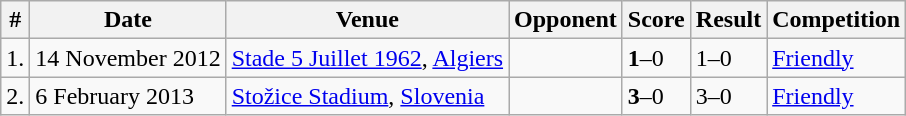<table class="wikitable">
<tr>
<th>#</th>
<th>Date</th>
<th>Venue</th>
<th>Opponent</th>
<th>Score</th>
<th>Result</th>
<th>Competition</th>
</tr>
<tr>
<td>1.</td>
<td>14 November 2012</td>
<td><a href='#'>Stade 5 Juillet 1962</a>, <a href='#'>Algiers</a></td>
<td></td>
<td><strong>1</strong>–0</td>
<td>1–0</td>
<td><a href='#'>Friendly</a></td>
</tr>
<tr>
<td>2.</td>
<td>6 February 2013</td>
<td><a href='#'>Stožice Stadium</a>, <a href='#'>Slovenia</a></td>
<td></td>
<td><strong>3</strong>–0</td>
<td>3–0</td>
<td><a href='#'>Friendly</a></td>
</tr>
</table>
